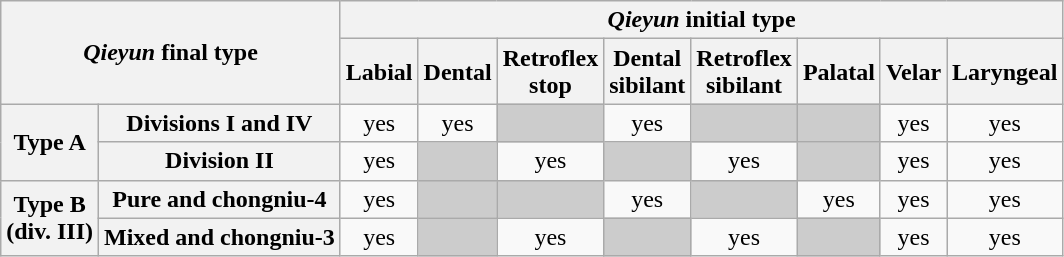<table class="wikitable" style="text-align: center;">
<tr>
<th colspan="2" rowspan="2"><em>Qieyun</em> final type</th>
<th colspan="8"><em>Qieyun</em> initial type</th>
</tr>
<tr>
<th>Labial</th>
<th>Dental</th>
<th>Retroflex<br>stop</th>
<th>Dental<br>sibilant</th>
<th>Retroflex<br>sibilant</th>
<th>Palatal</th>
<th>Velar</th>
<th>Laryngeal</th>
</tr>
<tr>
<th rowspan="2">Type A</th>
<th>Divisions I and IV</th>
<td>yes</td>
<td>yes</td>
<td style="background-color:#ccc"></td>
<td>yes</td>
<td style="background-color:#ccc"></td>
<td style="background-color:#ccc"></td>
<td>yes</td>
<td>yes</td>
</tr>
<tr>
<th>Division II</th>
<td>yes</td>
<td style="background-color:#ccc"></td>
<td>yes</td>
<td style="background-color:#ccc"></td>
<td>yes</td>
<td style="background-color:#ccc"></td>
<td>yes</td>
<td>yes</td>
</tr>
<tr>
<th rowspan="2">Type B<br>(div. III)</th>
<th>Pure and chongniu-4</th>
<td>yes</td>
<td style="background-color:#ccc"></td>
<td style="background-color:#ccc"></td>
<td>yes</td>
<td style="background-color:#ccc"></td>
<td>yes</td>
<td>yes</td>
<td>yes</td>
</tr>
<tr>
<th>Mixed and chongniu-3</th>
<td>yes</td>
<td style="background-color:#ccc"></td>
<td>yes</td>
<td style="background-color:#ccc"></td>
<td>yes</td>
<td style="background-color:#ccc"></td>
<td>yes</td>
<td>yes</td>
</tr>
</table>
